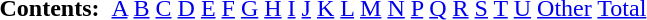<table id="toc" class="toc" summary="Contents">
<tr>
<th>Contents:</th>
<td></td>
<td><a href='#'>A</a> <a href='#'>B</a> <a href='#'>C</a> <a href='#'>D</a> <a href='#'>E</a> <a href='#'>F</a> <a href='#'>G</a> <a href='#'>H</a> <a href='#'>I</a> <a href='#'>J</a> <a href='#'>K</a> <a href='#'>L</a> <a href='#'>M</a> <a href='#'>N</a> <a href='#'>P</a> <a href='#'>Q</a> <a href='#'>R</a> <a href='#'>S</a> <a href='#'>T</a> <a href='#'>U</a> <a href='#'>Other</a> <a href='#'>Total</a></td>
</tr>
</table>
